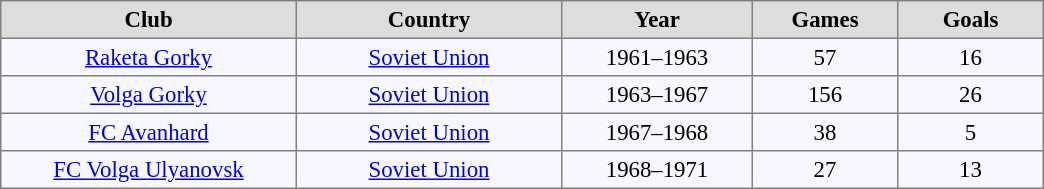<table align="center" bgcolor="#f7f8ff" cellpadding="3" cellspacing="0" border="1" style="font-size: 95%; border: gray solid 1px; border-collapse: collapse;">
<tr align=center bgcolor=#DDDDDD style="color:black;">
<th width="190">Club</th>
<th width="170">Country</th>
<th width="120">Year</th>
<th width="90">Games</th>
<th width="90">Goals</th>
</tr>
<tr align=center>
<td><a href='#'>Raketa Gorky</a></td>
<td><a href='#'>Soviet Union</a></td>
<td>1961–1963</td>
<td>57</td>
<td>16</td>
</tr>
<tr align=center>
<td><a href='#'>Volga Gorky</a></td>
<td><a href='#'>Soviet Union</a></td>
<td>1963–1967</td>
<td>156</td>
<td>26</td>
</tr>
<tr align=center>
<td><a href='#'>FC Avanhard</a></td>
<td><a href='#'>Soviet Union</a></td>
<td>1967–1968</td>
<td>38</td>
<td>5</td>
</tr>
<tr align=center>
<td><a href='#'>FC Volga Ulyanovsk</a></td>
<td><a href='#'>Soviet Union</a></td>
<td>1968–1971</td>
<td>27</td>
<td>13</td>
</tr>
</table>
